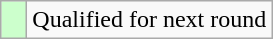<table class="wikitable">
<tr>
<td style="width:10px; background:#cfc"></td>
<td>Qualified for next round</td>
</tr>
</table>
